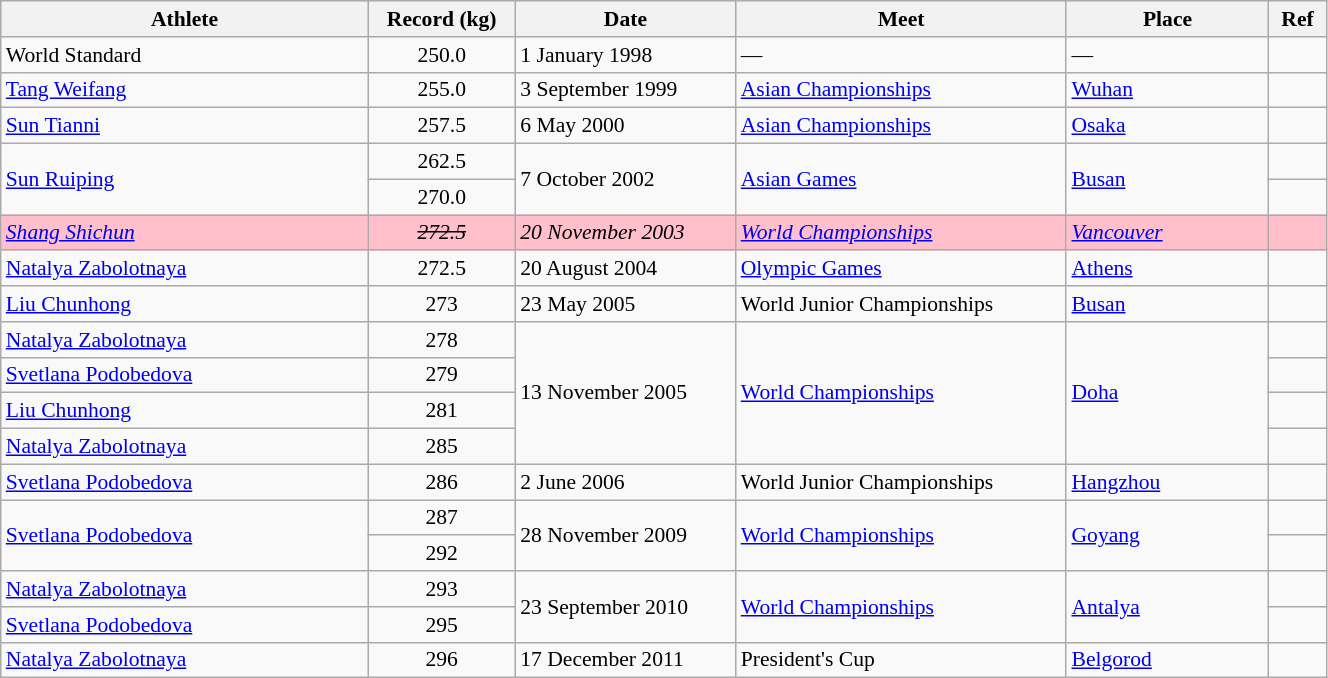<table class="wikitable" style="font-size:90%; width: 70%;">
<tr>
<th width=20%>Athlete</th>
<th width=8%>Record (kg)</th>
<th width=12%>Date</th>
<th width=18%>Meet</th>
<th width=11%>Place</th>
<th width=3%>Ref</th>
</tr>
<tr>
<td>World Standard</td>
<td align="center">250.0</td>
<td>1 January 1998</td>
<td>—</td>
<td>—</td>
<td></td>
</tr>
<tr>
<td> <a href='#'>Tang Weifang</a></td>
<td align="center">255.0</td>
<td>3 September 1999</td>
<td><a href='#'>Asian Championships</a></td>
<td><a href='#'>Wuhan</a></td>
<td></td>
</tr>
<tr>
<td> <a href='#'>Sun Tianni</a></td>
<td align="center">257.5</td>
<td>6 May 2000</td>
<td><a href='#'>Asian Championships</a></td>
<td><a href='#'>Osaka</a></td>
<td></td>
</tr>
<tr>
<td rowspan=2> <a href='#'>Sun Ruiping</a></td>
<td align="center">262.5</td>
<td rowspan=2>7 October 2002</td>
<td rowspan=2><a href='#'>Asian Games</a></td>
<td rowspan=2><a href='#'>Busan</a></td>
<td></td>
</tr>
<tr>
<td align="center">270.0</td>
<td></td>
</tr>
<tr bgcolor=pink>
<td><em> <a href='#'>Shang Shichun</a></em></td>
<td align="center"><em><s>272.5</s></em></td>
<td><em>20 November 2003</em></td>
<td><em><a href='#'>World Championships</a></em></td>
<td><em><a href='#'>Vancouver</a></em></td>
<td></td>
</tr>
<tr>
<td> <a href='#'>Natalya Zabolotnaya</a></td>
<td align="center">272.5</td>
<td>20 August 2004</td>
<td><a href='#'>Olympic Games</a></td>
<td><a href='#'>Athens</a></td>
<td></td>
</tr>
<tr>
<td> <a href='#'>Liu Chunhong</a></td>
<td align="center">273</td>
<td>23 May 2005</td>
<td>World Junior Championships</td>
<td><a href='#'>Busan</a></td>
<td></td>
</tr>
<tr>
<td> <a href='#'>Natalya Zabolotnaya</a></td>
<td align="center">278</td>
<td rowspan=4>13 November 2005</td>
<td rowspan=4><a href='#'>World Championships</a></td>
<td rowspan=4><a href='#'>Doha</a></td>
<td></td>
</tr>
<tr>
<td> <a href='#'>Svetlana Podobedova</a></td>
<td align="center">279</td>
<td></td>
</tr>
<tr>
<td> <a href='#'>Liu Chunhong</a></td>
<td align="center">281</td>
<td></td>
</tr>
<tr>
<td> <a href='#'>Natalya Zabolotnaya</a></td>
<td align="center">285</td>
<td></td>
</tr>
<tr>
<td> <a href='#'>Svetlana Podobedova</a></td>
<td align="center">286</td>
<td>2 June 2006</td>
<td>World Junior Championships</td>
<td><a href='#'>Hangzhou</a></td>
<td></td>
</tr>
<tr>
<td rowspan=2> <a href='#'>Svetlana Podobedova</a></td>
<td align="center">287</td>
<td rowspan=2>28 November 2009</td>
<td rowspan=2><a href='#'>World Championships</a></td>
<td rowspan=2><a href='#'>Goyang</a></td>
<td></td>
</tr>
<tr>
<td align="center">292</td>
<td></td>
</tr>
<tr>
<td> <a href='#'>Natalya Zabolotnaya</a></td>
<td align="center">293</td>
<td rowspan=2>23 September 2010</td>
<td rowspan=2><a href='#'>World Championships</a></td>
<td rowspan=2><a href='#'>Antalya</a></td>
<td></td>
</tr>
<tr>
<td> <a href='#'>Svetlana Podobedova</a></td>
<td align="center">295</td>
<td></td>
</tr>
<tr>
<td> <a href='#'>Natalya Zabolotnaya</a></td>
<td align="center">296</td>
<td>17 December 2011</td>
<td>President's Cup</td>
<td><a href='#'>Belgorod</a></td>
<td></td>
</tr>
</table>
